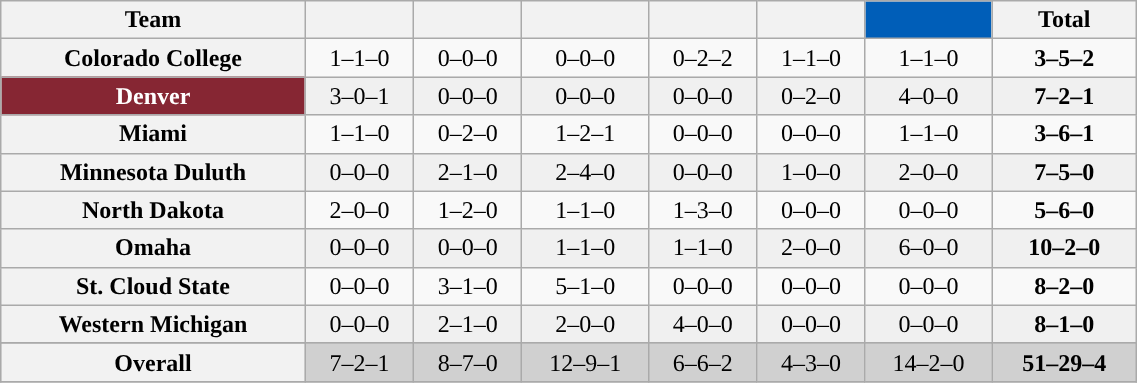<table class="wikitable" style="text-align: center; "width=60%">
<tr>
<th>Team</th>
<th><a href='#'></a></th>
<th><a href='#'></a></th>
<th><a href='#'></a></th>
<th><a href='#'></a></th>
<th><a href='#'></a></th>
<th style="color:white; background:#005EB8"><a href='#'></a></th>
<th>Total</th>
</tr>
<tr>
<th>Colorado College</th>
<td>1–1–0</td>
<td>0–0–0</td>
<td>0–0–0</td>
<td>0–2–2</td>
<td>1–1–0</td>
<td>1–1–0</td>
<td><strong>3–5–2</strong></td>
</tr>
<tr bgcolor=f0f0f0>
<th style="color:white; background:#862633; ">Denver</th>
<td>3–0–1</td>
<td>0–0–0</td>
<td>0–0–0</td>
<td>0–0–0</td>
<td>0–2–0</td>
<td>4–0–0</td>
<td><strong>7–2–1</strong></td>
</tr>
<tr>
<th>Miami</th>
<td>1–1–0</td>
<td>0–2–0</td>
<td>1–2–1</td>
<td>0–0–0</td>
<td>0–0–0</td>
<td>1–1–0</td>
<td><strong>3–6–1</strong></td>
</tr>
<tr bgcolor=f0f0f0>
<th>Minnesota Duluth</th>
<td>0–0–0</td>
<td>2–1–0</td>
<td>2–4–0</td>
<td>0–0–0</td>
<td>1–0–0</td>
<td>2–0–0</td>
<td><strong>7–5–0</strong></td>
</tr>
<tr>
<th>North Dakota</th>
<td>2–0–0</td>
<td>1–2–0</td>
<td>1–1–0</td>
<td>1–3–0</td>
<td>0–0–0</td>
<td>0–0–0</td>
<td><strong>5–6–0</strong></td>
</tr>
<tr bgcolor=f0f0f0>
<th>Omaha</th>
<td>0–0–0</td>
<td>0–0–0</td>
<td>1–1–0</td>
<td>1–1–0</td>
<td>2–0–0</td>
<td>6–0–0</td>
<td><strong>10–2–0</strong></td>
</tr>
<tr>
<th>St. Cloud State</th>
<td>0–0–0</td>
<td>3–1–0</td>
<td>5–1–0</td>
<td>0–0–0</td>
<td>0–0–0</td>
<td>0–0–0</td>
<td><strong>8–2–0</strong></td>
</tr>
<tr bgcolor=f0f0f0>
<th>Western Michigan</th>
<td>0–0–0</td>
<td>2–1–0</td>
<td>2–0–0</td>
<td>4–0–0</td>
<td>0–0–0</td>
<td>0–0–0</td>
<td><strong>8–1–0</strong></td>
</tr>
<tr>
</tr>
<tr bgcolor=d0d0d0>
<th>Overall</th>
<td>7–2–1</td>
<td>8–7–0</td>
<td>12–9–1</td>
<td>6–6–2</td>
<td>4–3–0</td>
<td>14–2–0</td>
<td><strong>51–29–4</strong></td>
</tr>
<tr>
</tr>
</table>
